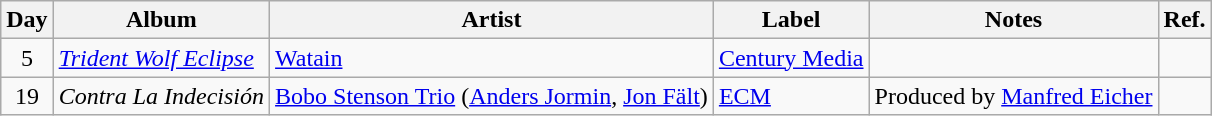<table class="wikitable">
<tr>
<th>Day</th>
<th>Album</th>
<th>Artist</th>
<th>Label</th>
<th>Notes</th>
<th>Ref.</th>
</tr>
<tr>
<td rowspan="1" style="text-align:center;">5</td>
<td><em><a href='#'>Trident Wolf Eclipse</a></em></td>
<td><a href='#'>Watain</a></td>
<td><a href='#'>Century Media</a></td>
<td></td>
<td style="text-align:center;"></td>
</tr>
<tr>
<td rowspan="1" style="text-align:center;">19</td>
<td><em>Contra La Indecisión</em></td>
<td><a href='#'>Bobo Stenson Trio</a> (<a href='#'>Anders Jormin</a>, <a href='#'>Jon Fält</a>)</td>
<td><a href='#'>ECM</a></td>
<td>Produced by <a href='#'>Manfred Eicher</a></td>
<td style="text-align:center;"></td>
</tr>
</table>
